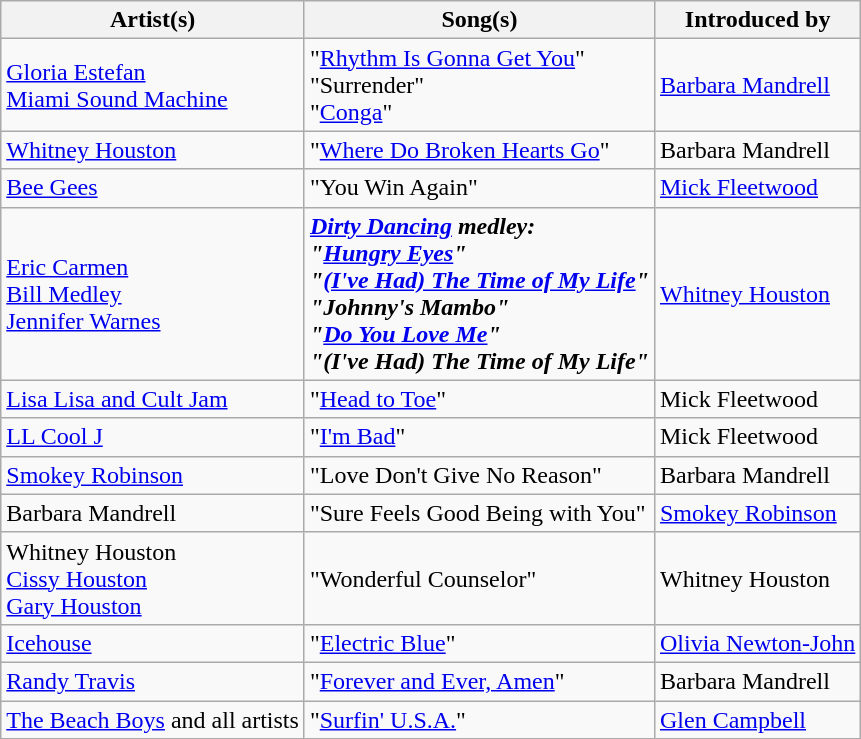<table class="wikitable">
<tr>
<th>Artist(s)</th>
<th>Song(s)</th>
<th>Introduced by</th>
</tr>
<tr>
<td><a href='#'>Gloria Estefan</a><br><a href='#'>Miami Sound Machine</a></td>
<td>"<a href='#'>Rhythm Is Gonna Get You</a>"<br>"Surrender"<br>"<a href='#'>Conga</a>"</td>
<td><a href='#'>Barbara Mandrell</a></td>
</tr>
<tr>
<td><a href='#'>Whitney Houston</a></td>
<td>"<a href='#'>Where Do Broken Hearts Go</a>"</td>
<td>Barbara Mandrell</td>
</tr>
<tr>
<td><a href='#'>Bee Gees</a></td>
<td>"You Win Again"</td>
<td><a href='#'>Mick Fleetwood</a></td>
</tr>
<tr>
<td><a href='#'>Eric Carmen</a><br><a href='#'>Bill Medley</a><br><a href='#'>Jennifer Warnes</a></td>
<td><strong><em><a href='#'>Dirty Dancing</a><em> medley<strong>:<br>"<a href='#'>Hungry Eyes</a>" <br>"<a href='#'>(I've Had) The Time of My Life</a>" <br>"Johnny's Mambo" <br>"<a href='#'>Do You Love Me</a>" <br> "(I've Had) The Time of My Life" </td>
<td><a href='#'>Whitney Houston</a></td>
</tr>
<tr>
<td><a href='#'>Lisa Lisa and Cult Jam</a></td>
<td>"<a href='#'>Head to Toe</a>"</td>
<td>Mick Fleetwood</td>
</tr>
<tr>
<td><a href='#'>LL Cool J</a></td>
<td>"<a href='#'>I'm Bad</a>"</td>
<td>Mick Fleetwood</td>
</tr>
<tr>
<td><a href='#'>Smokey Robinson</a></td>
<td>"Love Don't Give No Reason"</td>
<td>Barbara Mandrell</td>
</tr>
<tr>
<td>Barbara Mandrell</td>
<td>"Sure Feels Good Being with You"</td>
<td><a href='#'>Smokey Robinson</a></td>
</tr>
<tr>
<td>Whitney Houston<br><a href='#'>Cissy Houston</a><br><a href='#'>Gary Houston</a></td>
<td>"Wonderful Counselor"</td>
<td>Whitney Houston</td>
</tr>
<tr>
<td><a href='#'>Icehouse</a></td>
<td>"<a href='#'>Electric Blue</a>"</td>
<td><a href='#'>Olivia Newton-John</a></td>
</tr>
<tr>
<td><a href='#'>Randy Travis</a></td>
<td>"<a href='#'>Forever and Ever, Amen</a>"</td>
<td>Barbara Mandrell</td>
</tr>
<tr>
<td><a href='#'>The Beach Boys</a> and all artists</td>
<td>"<a href='#'>Surfin' U.S.A.</a>"</td>
<td><a href='#'>Glen Campbell</a></td>
</tr>
</table>
